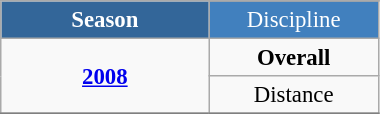<table class="wikitable" style="font-size:95%; text-align:center; border:grey solid 1px; border-collapse:collapse;" width="20%">
<tr style="background-color:#369; color:white;">
<td rowspan="2" colspan="1" width="10%"><strong>Season</strong></td>
</tr>
<tr style="background-color:#4180be; color:white;">
<td width="5%">Discipline</td>
</tr>
<tr>
<td rowspan=2><strong><a href='#'>2008</a></strong></td>
<td><strong>Overall</strong></td>
</tr>
<tr>
<td>Distance</td>
</tr>
<tr>
</tr>
</table>
